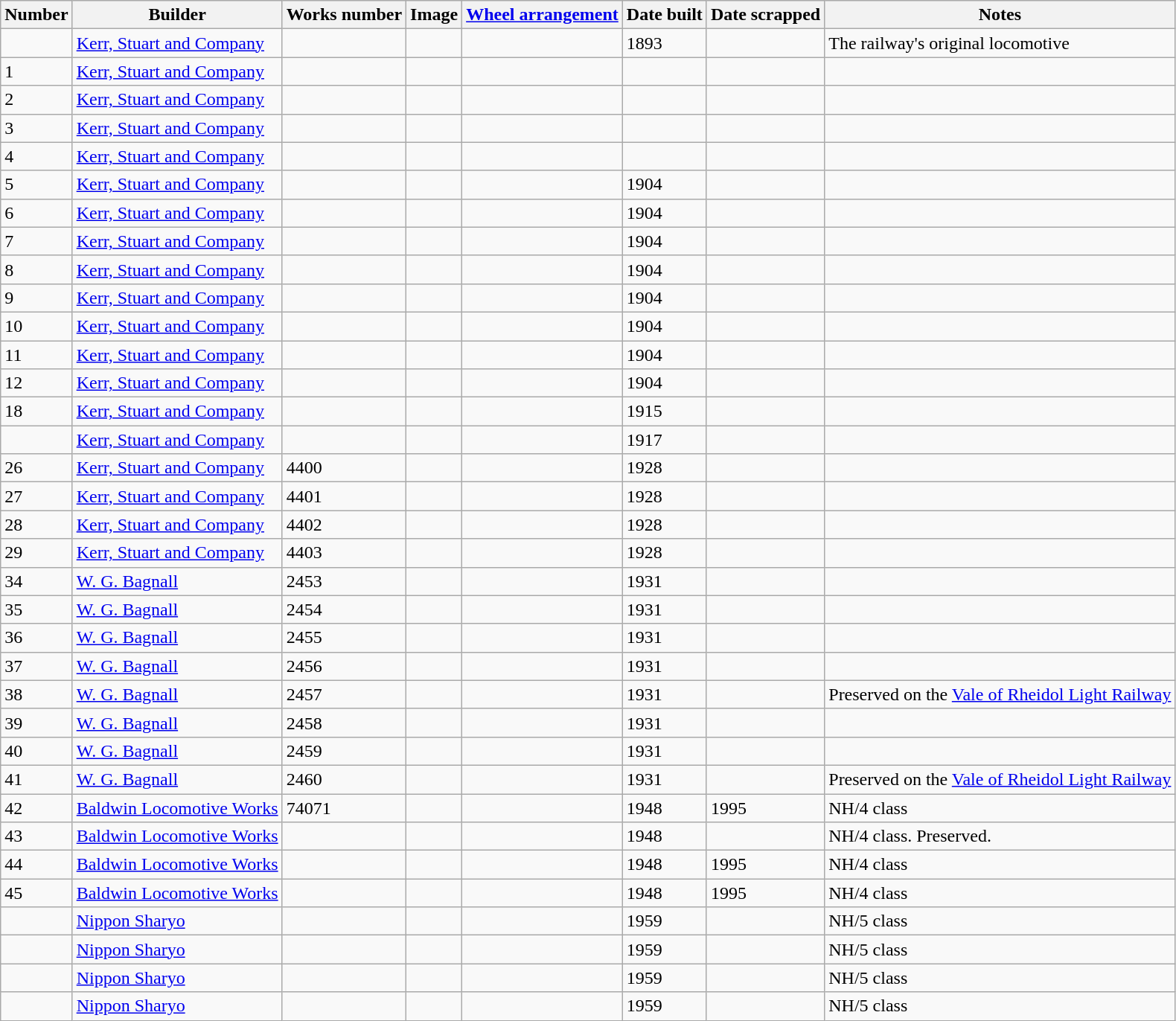<table class="wikitable">
<tr>
<th>Number</th>
<th>Builder</th>
<th>Works number</th>
<th>Image</th>
<th><a href='#'>Wheel arrangement</a></th>
<th>Date built</th>
<th>Date scrapped</th>
<th>Notes</th>
</tr>
<tr>
<td></td>
<td><a href='#'>Kerr, Stuart and Company</a></td>
<td></td>
<td></td>
<td></td>
<td>1893</td>
<td></td>
<td>The railway's original locomotive</td>
</tr>
<tr>
<td>1</td>
<td><a href='#'>Kerr, Stuart and Company</a></td>
<td></td>
<td></td>
<td></td>
<td></td>
<td></td>
<td></td>
</tr>
<tr>
<td>2</td>
<td><a href='#'>Kerr, Stuart and Company</a></td>
<td></td>
<td></td>
<td></td>
<td></td>
<td></td>
<td></td>
</tr>
<tr>
<td>3</td>
<td><a href='#'>Kerr, Stuart and Company</a></td>
<td></td>
<td></td>
<td></td>
<td></td>
<td></td>
<td></td>
</tr>
<tr>
<td>4</td>
<td><a href='#'>Kerr, Stuart and Company</a></td>
<td></td>
<td></td>
<td></td>
<td></td>
<td></td>
<td></td>
</tr>
<tr>
<td>5</td>
<td><a href='#'>Kerr, Stuart and Company</a></td>
<td></td>
<td></td>
<td></td>
<td>1904</td>
<td></td>
<td></td>
</tr>
<tr>
<td>6</td>
<td><a href='#'>Kerr, Stuart and Company</a></td>
<td></td>
<td></td>
<td></td>
<td>1904</td>
<td></td>
<td></td>
</tr>
<tr>
<td>7</td>
<td><a href='#'>Kerr, Stuart and Company</a></td>
<td></td>
<td></td>
<td></td>
<td>1904</td>
<td></td>
<td></td>
</tr>
<tr>
<td>8</td>
<td><a href='#'>Kerr, Stuart and Company</a></td>
<td></td>
<td></td>
<td></td>
<td>1904</td>
<td></td>
<td></td>
</tr>
<tr>
<td>9</td>
<td><a href='#'>Kerr, Stuart and Company</a></td>
<td></td>
<td></td>
<td></td>
<td>1904</td>
<td></td>
<td></td>
</tr>
<tr>
<td>10</td>
<td><a href='#'>Kerr, Stuart and Company</a></td>
<td></td>
<td></td>
<td></td>
<td>1904</td>
<td></td>
<td></td>
</tr>
<tr>
<td>11</td>
<td><a href='#'>Kerr, Stuart and Company</a></td>
<td></td>
<td></td>
<td></td>
<td>1904</td>
<td></td>
<td></td>
</tr>
<tr>
<td>12</td>
<td><a href='#'>Kerr, Stuart and Company</a></td>
<td></td>
<td></td>
<td></td>
<td>1904</td>
<td></td>
<td></td>
</tr>
<tr>
<td>18</td>
<td><a href='#'>Kerr, Stuart and Company</a></td>
<td></td>
<td></td>
<td></td>
<td>1915</td>
<td></td>
<td></td>
</tr>
<tr>
<td></td>
<td><a href='#'>Kerr, Stuart and Company</a></td>
<td></td>
<td></td>
<td></td>
<td>1917</td>
<td></td>
<td></td>
</tr>
<tr>
<td>26</td>
<td><a href='#'>Kerr, Stuart and Company</a></td>
<td>4400</td>
<td></td>
<td></td>
<td>1928</td>
<td></td>
<td></td>
</tr>
<tr>
<td>27</td>
<td><a href='#'>Kerr, Stuart and Company</a></td>
<td>4401</td>
<td></td>
<td></td>
<td>1928</td>
<td></td>
<td></td>
</tr>
<tr>
<td>28</td>
<td><a href='#'>Kerr, Stuart and Company</a></td>
<td>4402</td>
<td></td>
<td></td>
<td>1928</td>
<td></td>
<td></td>
</tr>
<tr>
<td>29</td>
<td><a href='#'>Kerr, Stuart and Company</a></td>
<td>4403</td>
<td></td>
<td></td>
<td>1928</td>
<td></td>
<td></td>
</tr>
<tr>
<td>34</td>
<td><a href='#'>W. G. Bagnall</a></td>
<td>2453</td>
<td></td>
<td></td>
<td>1931</td>
<td></td>
<td></td>
</tr>
<tr>
<td>35</td>
<td><a href='#'>W. G. Bagnall</a></td>
<td>2454</td>
<td></td>
<td></td>
<td>1931</td>
<td></td>
<td></td>
</tr>
<tr>
<td>36</td>
<td><a href='#'>W. G. Bagnall</a></td>
<td>2455</td>
<td></td>
<td></td>
<td>1931</td>
<td></td>
<td></td>
</tr>
<tr>
<td>37</td>
<td><a href='#'>W. G. Bagnall</a></td>
<td>2456</td>
<td></td>
<td></td>
<td>1931</td>
<td></td>
<td></td>
</tr>
<tr>
<td>38</td>
<td><a href='#'>W. G. Bagnall</a></td>
<td>2457</td>
<td></td>
<td></td>
<td>1931</td>
<td></td>
<td> Preserved on the <a href='#'>Vale of Rheidol Light Railway</a></td>
</tr>
<tr>
<td>39</td>
<td><a href='#'>W. G. Bagnall</a></td>
<td>2458</td>
<td></td>
<td></td>
<td>1931</td>
<td></td>
<td></td>
</tr>
<tr>
<td>40</td>
<td><a href='#'>W. G. Bagnall</a></td>
<td>2459</td>
<td></td>
<td></td>
<td>1931</td>
<td></td>
<td></td>
</tr>
<tr>
<td>41</td>
<td><a href='#'>W. G. Bagnall</a></td>
<td>2460</td>
<td></td>
<td></td>
<td>1931</td>
<td></td>
<td> Preserved on the <a href='#'>Vale of Rheidol Light Railway</a></td>
</tr>
<tr>
<td>42</td>
<td><a href='#'>Baldwin Locomotive Works</a></td>
<td>74071</td>
<td></td>
<td></td>
<td>1948</td>
<td>1995</td>
<td> NH/4 class</td>
</tr>
<tr>
<td>43</td>
<td><a href='#'>Baldwin Locomotive Works</a></td>
<td></td>
<td></td>
<td></td>
<td>1948</td>
<td></td>
<td> NH/4 class. Preserved.</td>
</tr>
<tr>
<td>44</td>
<td><a href='#'>Baldwin Locomotive Works</a></td>
<td></td>
<td></td>
<td></td>
<td>1948</td>
<td>1995</td>
<td> NH/4 class</td>
</tr>
<tr>
<td>45</td>
<td><a href='#'>Baldwin Locomotive Works</a></td>
<td></td>
<td></td>
<td></td>
<td>1948</td>
<td>1995</td>
<td> NH/4 class</td>
</tr>
<tr>
<td></td>
<td><a href='#'>Nippon Sharyo</a></td>
<td></td>
<td></td>
<td></td>
<td>1959</td>
<td></td>
<td>NH/5 class</td>
</tr>
<tr>
<td></td>
<td><a href='#'>Nippon Sharyo</a></td>
<td></td>
<td></td>
<td></td>
<td>1959</td>
<td></td>
<td>NH/5 class</td>
</tr>
<tr>
<td></td>
<td><a href='#'>Nippon Sharyo</a></td>
<td></td>
<td></td>
<td></td>
<td>1959</td>
<td></td>
<td>NH/5 class</td>
</tr>
<tr>
<td></td>
<td><a href='#'>Nippon Sharyo</a></td>
<td></td>
<td></td>
<td></td>
<td>1959</td>
<td></td>
<td>NH/5 class</td>
</tr>
</table>
